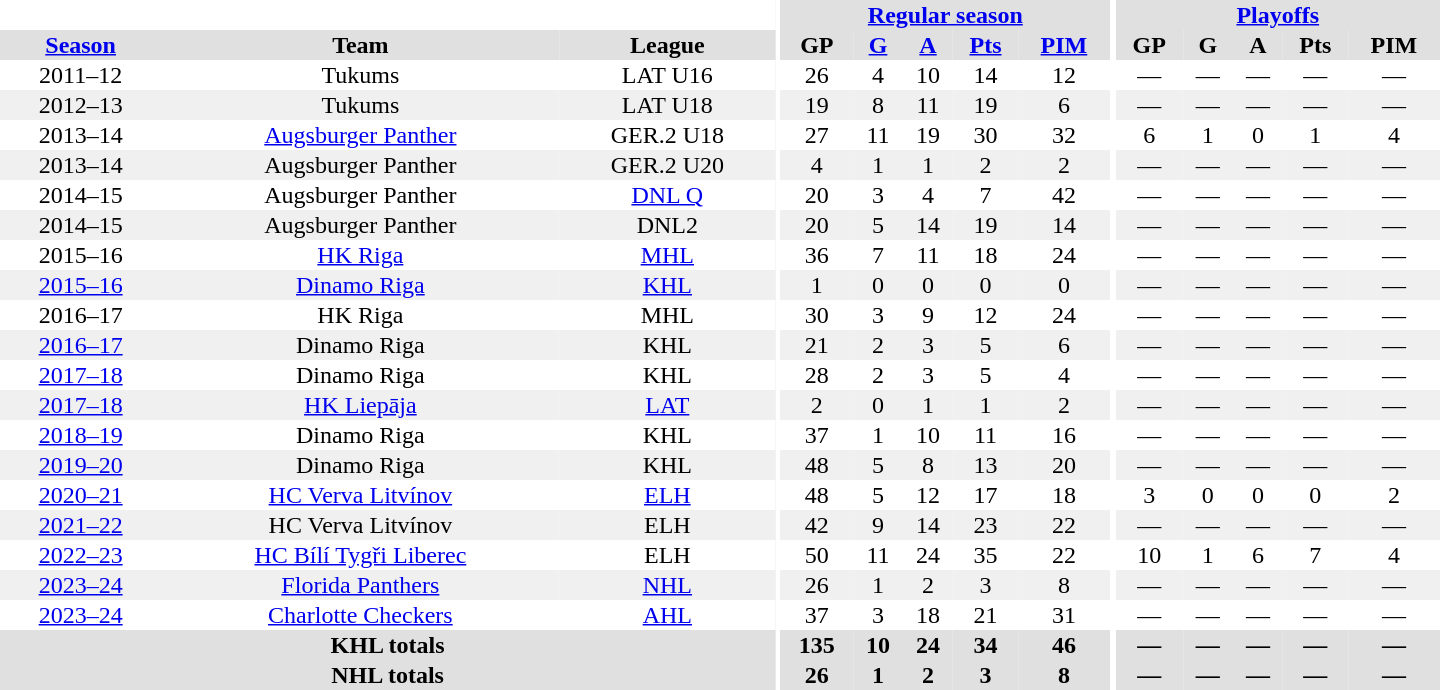<table border="0" cellpadding="1" cellspacing="0" style="text-align:center; width:60em;">
<tr bgcolor="#e0e0e0">
<th colspan="3" bgcolor="#ffffff"></th>
<th rowspan="99" bgcolor="#ffffff"></th>
<th colspan="5"><a href='#'>Regular season</a></th>
<th rowspan="99" bgcolor="#ffffff"></th>
<th colspan="5"><a href='#'>Playoffs</a></th>
</tr>
<tr bgcolor="#e0e0e0">
<th><a href='#'>Season</a></th>
<th>Team</th>
<th>League</th>
<th>GP</th>
<th><a href='#'>G</a></th>
<th><a href='#'>A</a></th>
<th><a href='#'>Pts</a></th>
<th><a href='#'>PIM</a></th>
<th>GP</th>
<th>G</th>
<th>A</th>
<th>Pts</th>
<th>PIM</th>
</tr>
<tr>
<td>2011–12</td>
<td>Tukums</td>
<td>LAT U16</td>
<td>26</td>
<td>4</td>
<td>10</td>
<td>14</td>
<td>12</td>
<td>—</td>
<td>—</td>
<td>—</td>
<td>—</td>
<td>—</td>
</tr>
<tr bgcolor="#f0f0f0">
<td>2012–13</td>
<td>Tukums</td>
<td>LAT U18</td>
<td>19</td>
<td>8</td>
<td>11</td>
<td>19</td>
<td>6</td>
<td>—</td>
<td>—</td>
<td>—</td>
<td>—</td>
<td>—</td>
</tr>
<tr>
<td>2013–14</td>
<td><a href='#'>Augsburger Panther</a></td>
<td>GER.2 U18</td>
<td>27</td>
<td>11</td>
<td>19</td>
<td>30</td>
<td>32</td>
<td>6</td>
<td>1</td>
<td>0</td>
<td>1</td>
<td>4</td>
</tr>
<tr bgcolor="#f0f0f0">
<td>2013–14</td>
<td>Augsburger Panther</td>
<td>GER.2 U20</td>
<td>4</td>
<td>1</td>
<td>1</td>
<td>2</td>
<td>2</td>
<td>—</td>
<td>—</td>
<td>—</td>
<td>—</td>
<td>—</td>
</tr>
<tr>
<td>2014–15</td>
<td>Augsburger Panther</td>
<td><a href='#'>DNL Q</a></td>
<td>20</td>
<td>3</td>
<td>4</td>
<td>7</td>
<td>42</td>
<td>—</td>
<td>—</td>
<td>—</td>
<td>—</td>
<td>—</td>
</tr>
<tr bgcolor="#f0f0f0">
<td>2014–15</td>
<td>Augsburger Panther</td>
<td>DNL2</td>
<td>20</td>
<td>5</td>
<td>14</td>
<td>19</td>
<td>14</td>
<td>—</td>
<td>—</td>
<td>—</td>
<td>—</td>
<td>—</td>
</tr>
<tr>
<td>2015–16</td>
<td><a href='#'>HK Riga</a></td>
<td><a href='#'>MHL</a></td>
<td>36</td>
<td>7</td>
<td>11</td>
<td>18</td>
<td>24</td>
<td>—</td>
<td>—</td>
<td>—</td>
<td>—</td>
<td>—</td>
</tr>
<tr bgcolor="#f0f0f0">
<td><a href='#'>2015–16</a></td>
<td><a href='#'>Dinamo Riga</a></td>
<td><a href='#'>KHL</a></td>
<td>1</td>
<td>0</td>
<td>0</td>
<td>0</td>
<td>0</td>
<td>—</td>
<td>—</td>
<td>—</td>
<td>—</td>
<td>—</td>
</tr>
<tr>
<td>2016–17</td>
<td>HK Riga</td>
<td>MHL</td>
<td>30</td>
<td>3</td>
<td>9</td>
<td>12</td>
<td>24</td>
<td>—</td>
<td>—</td>
<td>—</td>
<td>—</td>
<td>—</td>
</tr>
<tr bgcolor="#f0f0f0">
<td><a href='#'>2016–17</a></td>
<td>Dinamo Riga</td>
<td>KHL</td>
<td>21</td>
<td>2</td>
<td>3</td>
<td>5</td>
<td>6</td>
<td>—</td>
<td>—</td>
<td>—</td>
<td>—</td>
<td>—</td>
</tr>
<tr>
<td><a href='#'>2017–18</a></td>
<td>Dinamo Riga</td>
<td>KHL</td>
<td>28</td>
<td>2</td>
<td>3</td>
<td>5</td>
<td>4</td>
<td>—</td>
<td>—</td>
<td>—</td>
<td>—</td>
<td>—</td>
</tr>
<tr bgcolor="#f0f0f0">
<td><a href='#'>2017–18</a></td>
<td><a href='#'>HK Liepāja</a></td>
<td><a href='#'>LAT</a></td>
<td>2</td>
<td>0</td>
<td>1</td>
<td>1</td>
<td>2</td>
<td>—</td>
<td>—</td>
<td>—</td>
<td>—</td>
<td>—</td>
</tr>
<tr>
<td><a href='#'>2018–19</a></td>
<td>Dinamo Riga</td>
<td>KHL</td>
<td>37</td>
<td>1</td>
<td>10</td>
<td>11</td>
<td>16</td>
<td>—</td>
<td>—</td>
<td>—</td>
<td>—</td>
<td>—</td>
</tr>
<tr bgcolor="#f0f0f0">
<td><a href='#'>2019–20</a></td>
<td>Dinamo Riga</td>
<td>KHL</td>
<td>48</td>
<td>5</td>
<td>8</td>
<td>13</td>
<td>20</td>
<td>—</td>
<td>—</td>
<td>—</td>
<td>—</td>
<td>—</td>
</tr>
<tr>
<td><a href='#'>2020–21</a></td>
<td><a href='#'>HC Verva Litvínov</a></td>
<td><a href='#'>ELH</a></td>
<td>48</td>
<td>5</td>
<td>12</td>
<td>17</td>
<td>18</td>
<td>3</td>
<td>0</td>
<td>0</td>
<td>0</td>
<td>2</td>
</tr>
<tr bgcolor="#f0f0f0">
<td><a href='#'>2021–22</a></td>
<td>HC Verva Litvínov</td>
<td>ELH</td>
<td>42</td>
<td>9</td>
<td>14</td>
<td>23</td>
<td>22</td>
<td>—</td>
<td>—</td>
<td>—</td>
<td>—</td>
<td>—</td>
</tr>
<tr>
<td><a href='#'>2022–23</a></td>
<td><a href='#'>HC Bílí Tygři Liberec</a></td>
<td>ELH</td>
<td>50</td>
<td>11</td>
<td>24</td>
<td>35</td>
<td>22</td>
<td>10</td>
<td>1</td>
<td>6</td>
<td>7</td>
<td>4</td>
</tr>
<tr bgcolor="#f0f0f0">
<td><a href='#'>2023–24</a></td>
<td><a href='#'>Florida Panthers</a></td>
<td><a href='#'>NHL</a></td>
<td>26</td>
<td>1</td>
<td>2</td>
<td>3</td>
<td>8</td>
<td>—</td>
<td>—</td>
<td>—</td>
<td>—</td>
<td>—</td>
</tr>
<tr>
<td><a href='#'>2023–24</a></td>
<td><a href='#'>Charlotte Checkers</a></td>
<td><a href='#'>AHL</a></td>
<td>37</td>
<td>3</td>
<td>18</td>
<td>21</td>
<td>31</td>
<td>—</td>
<td>—</td>
<td>—</td>
<td>—</td>
<td>—</td>
</tr>
<tr bgcolor="#e0e0e0">
<th colspan="3">KHL totals</th>
<th>135</th>
<th>10</th>
<th>24</th>
<th>34</th>
<th>46</th>
<th>—</th>
<th>—</th>
<th>—</th>
<th>—</th>
<th>—</th>
</tr>
<tr bgcolor="#e0e0e0">
<th colspan="3">NHL totals</th>
<th>26</th>
<th>1</th>
<th>2</th>
<th>3</th>
<th>8</th>
<th>—</th>
<th>—</th>
<th>—</th>
<th>—</th>
<th>—</th>
</tr>
</table>
